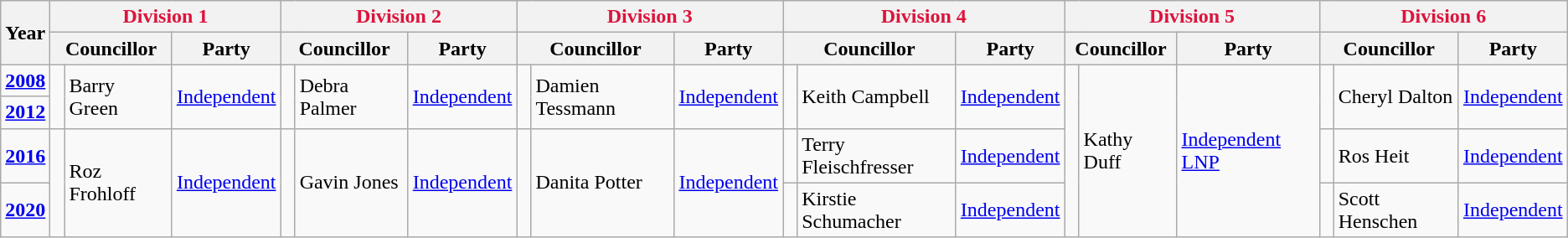<table class="wikitable">
<tr>
<th rowspan="2">Year</th>
<th style="color:crimson"; colspan="3">Division 1</th>
<th style="color:crimson"; colspan="3">Division 2</th>
<th style="color:crimson"; colspan="3">Division 3</th>
<th style="color:crimson"; colspan="3">Division 4</th>
<th style="color:crimson"; colspan="3">Division 5</th>
<th style="color:crimson"; colspan="3">Division 6</th>
</tr>
<tr>
<th colspan="2">Councillor</th>
<th>Party</th>
<th colspan="2">Councillor</th>
<th>Party</th>
<th colspan="2">Councillor</th>
<th>Party</th>
<th colspan="2">Councillor</th>
<th>Party</th>
<th colspan="2">Councillor</th>
<th>Party</th>
<th colspan="2">Councillor</th>
<th>Party</th>
</tr>
<tr>
<td align="center"><strong><a href='#'>2008</a></strong></td>
<td rowspan="2" width="1px" > </td>
<td rowspan="2">Barry Green</td>
<td rowspan="2"><a href='#'>Independent</a></td>
<td rowspan="2" width="1px" > </td>
<td rowspan="2">Debra Palmer</td>
<td rowspan="2"><a href='#'>Independent</a></td>
<td rowspan="2" width="1px" > </td>
<td rowspan="2">Damien Tessmann</td>
<td rowspan="2"><a href='#'>Independent</a></td>
<td rowspan="2" width="1px" > </td>
<td rowspan="2">Keith Campbell</td>
<td rowspan="2"><a href='#'>Independent</a></td>
<td rowspan="4" width="1px" > </td>
<td rowspan="4">Kathy Duff</td>
<td rowspan="4"><a href='#'>Independent LNP</a></td>
<td rowspan="2" width="1px" > </td>
<td rowspan="2">Cheryl Dalton</td>
<td rowspan="2"><a href='#'>Independent</a></td>
</tr>
<tr>
<td align="center"><strong><a href='#'>2012</a></strong></td>
</tr>
<tr>
<td align="center"><strong><a href='#'>2016</a></strong></td>
<td rowspan="2" width="1px" > </td>
<td rowspan="2">Roz Frohloff</td>
<td rowspan="2"><a href='#'>Independent</a></td>
<td rowspan="2" width="1px" > </td>
<td rowspan="2">Gavin Jones</td>
<td rowspan="2"><a href='#'>Independent</a></td>
<td rowspan="2" width="1px" > </td>
<td rowspan="2">Danita Potter</td>
<td rowspan="2"><a href='#'>Independent</a></td>
<td rowspan="1" width="1px" > </td>
<td rowspan="1">Terry Fleischfresser</td>
<td rowspan="1"><a href='#'>Independent</a></td>
<td rowspan="1" width="1px" > </td>
<td rowspan="1">Ros Heit</td>
<td rowspan="1"><a href='#'>Independent</a></td>
</tr>
<tr>
<td align="center"><strong><a href='#'>2020</a></strong></td>
<td rowspan="1" width="1px" > </td>
<td rowspan="1">Kirstie Schumacher</td>
<td rowspan="1"><a href='#'>Independent</a></td>
<td rowspan="1" width="1px" > </td>
<td rowspan="1">Scott Henschen</td>
<td rowspan="1"><a href='#'>Independent</a></td>
</tr>
</table>
